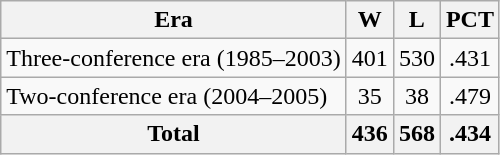<table class=wikitable style="text-align:center;">
<tr>
<th>Era</th>
<th>W</th>
<th>L</th>
<th>PCT</th>
</tr>
<tr>
<td align=left>Three-conference era (1985–2003)</td>
<td>401</td>
<td>530</td>
<td>.431</td>
</tr>
<tr>
<td align=left>Two-conference era (2004–2005)</td>
<td>35</td>
<td>38</td>
<td>.479</td>
</tr>
<tr>
<th>Total</th>
<th>436</th>
<th>568</th>
<th>.434</th>
</tr>
</table>
